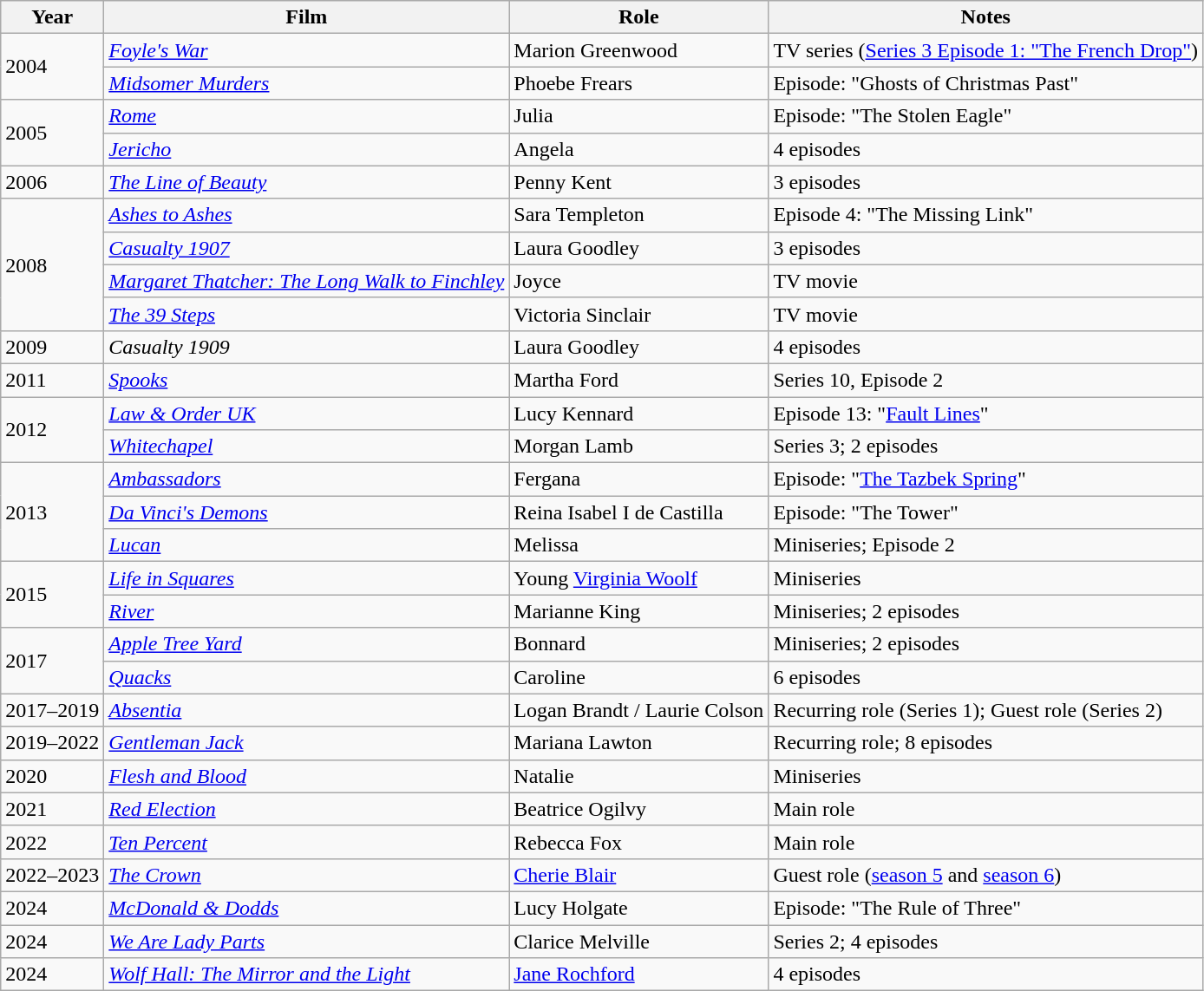<table class="wikitable">
<tr>
<th>Year</th>
<th>Film</th>
<th>Role</th>
<th>Notes</th>
</tr>
<tr>
<td rowspan="2">2004</td>
<td><em><a href='#'>Foyle's War</a></em></td>
<td>Marion Greenwood</td>
<td>TV series (<a href='#'>Series 3 Episode 1: "The French Drop"</a>)</td>
</tr>
<tr>
<td><em><a href='#'>Midsomer Murders</a></em></td>
<td>Phoebe Frears</td>
<td>Episode: "Ghosts of Christmas Past"</td>
</tr>
<tr>
<td rowspan="2">2005</td>
<td><em><a href='#'>Rome</a></em></td>
<td>Julia</td>
<td>Episode: "The Stolen Eagle"</td>
</tr>
<tr>
<td><em><a href='#'>Jericho</a></em></td>
<td>Angela</td>
<td>4 episodes</td>
</tr>
<tr>
<td>2006</td>
<td><em><a href='#'>The Line of Beauty</a></em></td>
<td>Penny Kent</td>
<td>3 episodes</td>
</tr>
<tr>
<td rowspan="4">2008</td>
<td><em><a href='#'>Ashes to Ashes</a></em></td>
<td>Sara Templeton</td>
<td>Episode 4: "The Missing Link"</td>
</tr>
<tr>
<td><em><a href='#'>Casualty 1907</a></em></td>
<td>Laura Goodley</td>
<td>3 episodes</td>
</tr>
<tr>
<td><em><a href='#'>Margaret Thatcher: The Long Walk to Finchley</a></em></td>
<td>Joyce</td>
<td>TV movie</td>
</tr>
<tr>
<td><em><a href='#'>The 39 Steps</a></em></td>
<td>Victoria Sinclair</td>
<td>TV movie</td>
</tr>
<tr>
<td>2009</td>
<td><em>Casualty 1909</em></td>
<td>Laura Goodley</td>
<td>4 episodes</td>
</tr>
<tr>
<td>2011</td>
<td><em><a href='#'>Spooks</a></em></td>
<td>Martha Ford</td>
<td>Series 10, Episode 2</td>
</tr>
<tr>
<td rowspan="2">2012</td>
<td><em><a href='#'>Law & Order UK</a></em></td>
<td>Lucy Kennard</td>
<td>Episode 13: "<a href='#'>Fault Lines</a>"</td>
</tr>
<tr>
<td><em><a href='#'>Whitechapel</a></em></td>
<td>Morgan Lamb</td>
<td>Series 3; 2 episodes</td>
</tr>
<tr>
<td rowspan="3">2013</td>
<td><em><a href='#'>Ambassadors</a></em></td>
<td>Fergana</td>
<td>Episode: "<a href='#'>The Tazbek Spring</a>"</td>
</tr>
<tr>
<td><em><a href='#'>Da Vinci's Demons</a></em></td>
<td>Reina Isabel I de Castilla</td>
<td>Episode: "The Tower"</td>
</tr>
<tr>
<td><em><a href='#'>Lucan</a></em></td>
<td>Melissa</td>
<td>Miniseries; Episode 2</td>
</tr>
<tr>
<td rowspan="2">2015</td>
<td><em><a href='#'>Life in Squares</a></em></td>
<td>Young <a href='#'>Virginia Woolf</a></td>
<td>Miniseries</td>
</tr>
<tr>
<td><em><a href='#'>River</a></em></td>
<td>Marianne King</td>
<td>Miniseries; 2 episodes</td>
</tr>
<tr>
<td rowspan="2">2017</td>
<td><em><a href='#'>Apple Tree Yard</a></em></td>
<td>Bonnard</td>
<td>Miniseries; 2 episodes</td>
</tr>
<tr>
<td><em><a href='#'>Quacks</a></em></td>
<td>Caroline</td>
<td>6 episodes</td>
</tr>
<tr>
<td>2017–2019</td>
<td><em><a href='#'>Absentia</a></em></td>
<td>Logan Brandt / Laurie Colson</td>
<td>Recurring role (Series 1); Guest role (Series 2)</td>
</tr>
<tr>
<td>2019–2022</td>
<td><em><a href='#'>Gentleman Jack</a></em></td>
<td>Mariana Lawton</td>
<td>Recurring role; 8 episodes</td>
</tr>
<tr>
<td>2020</td>
<td><em><a href='#'>Flesh and Blood</a></em></td>
<td>Natalie</td>
<td>Miniseries</td>
</tr>
<tr>
<td>2021</td>
<td><em><a href='#'>Red Election</a></em></td>
<td>Beatrice Ogilvy</td>
<td>Main role</td>
</tr>
<tr>
<td>2022</td>
<td><em><a href='#'>Ten Percent</a></em></td>
<td>Rebecca Fox</td>
<td>Main role</td>
</tr>
<tr>
<td>2022–2023</td>
<td><em><a href='#'>The Crown</a></em></td>
<td><a href='#'>Cherie Blair</a></td>
<td>Guest role (<a href='#'>season 5</a> and <a href='#'>season 6</a>)</td>
</tr>
<tr>
<td>2024</td>
<td><em><a href='#'>McDonald & Dodds</a></em></td>
<td>Lucy Holgate</td>
<td>Episode: "The Rule of Three"</td>
</tr>
<tr>
<td>2024</td>
<td><em><a href='#'>We Are Lady Parts</a></em></td>
<td>Clarice Melville</td>
<td>Series 2; 4 episodes</td>
</tr>
<tr>
<td>2024</td>
<td><em><a href='#'>Wolf Hall: The Mirror and the Light</a></em></td>
<td><a href='#'>Jane Rochford</a></td>
<td>4 episodes</td>
</tr>
</table>
